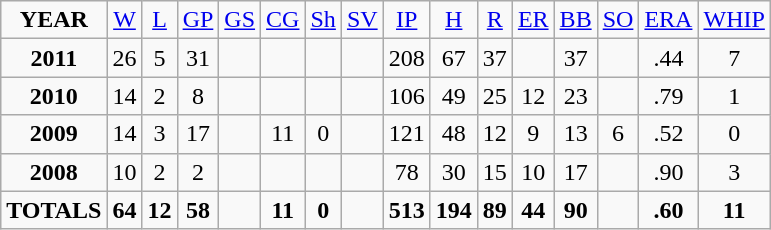<table class="sortable wikitable" style="text-align:center;">
<tr>
<td><strong>YEAR</strong></td>
<td><a href='#'>W</a></td>
<td><a href='#'>L</a></td>
<td><a href='#'>GP</a></td>
<td><a href='#'>GS</a></td>
<td><a href='#'>CG</a></td>
<td><a href='#'>Sh</a></td>
<td><a href='#'>SV</a></td>
<td><a href='#'>IP</a></td>
<td><a href='#'>H</a></td>
<td><a href='#'>R</a></td>
<td><a href='#'>ER</a></td>
<td><a href='#'>BB</a></td>
<td><a href='#'>SO</a></td>
<td><a href='#'>ERA</a></td>
<td><a href='#'>WHIP</a></td>
</tr>
<tr>
<td><strong>2011</strong></td>
<td>26</td>
<td>5</td>
<td>31</td>
<td></td>
<td></td>
<td></td>
<td></td>
<td>208</td>
<td>67</td>
<td>37</td>
<td></td>
<td>37</td>
<td></td>
<td>.44</td>
<td>7</td>
</tr>
<tr>
<td><strong>2010</strong></td>
<td>14</td>
<td>2</td>
<td>8</td>
<td></td>
<td></td>
<td></td>
<td></td>
<td>106</td>
<td>49</td>
<td>25</td>
<td>12</td>
<td>23</td>
<td></td>
<td>.79</td>
<td>1</td>
</tr>
<tr>
<td><strong>2009</strong></td>
<td>14</td>
<td>3</td>
<td>17</td>
<td></td>
<td>11</td>
<td>0</td>
<td></td>
<td>121</td>
<td>48</td>
<td>12</td>
<td>9</td>
<td>13</td>
<td>6</td>
<td>.52</td>
<td>0</td>
</tr>
<tr>
<td><strong>2008</strong></td>
<td>10</td>
<td>2</td>
<td>2</td>
<td></td>
<td></td>
<td></td>
<td></td>
<td>78</td>
<td>30</td>
<td>15</td>
<td>10</td>
<td>17</td>
<td></td>
<td>.90</td>
<td>3</td>
</tr>
<tr>
<td><strong>TOTALS</strong></td>
<td><strong>64</strong></td>
<td><strong>12</strong></td>
<td><strong>58</strong></td>
<td><strong> </strong></td>
<td><strong>11</strong></td>
<td><strong>0</strong></td>
<td><strong> </strong></td>
<td><strong>513</strong></td>
<td><strong>194</strong></td>
<td><strong>89</strong></td>
<td><strong>44</strong></td>
<td><strong>90</strong></td>
<td><strong> </strong></td>
<td><strong>.60</strong></td>
<td><strong>11</strong></td>
</tr>
</table>
